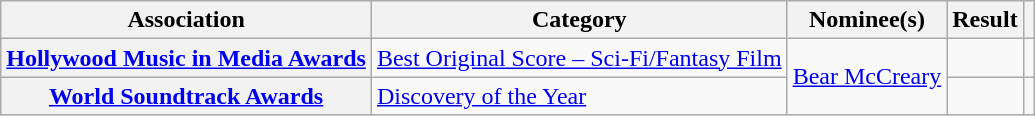<table class="wikitable sortable plainrowheaders">
<tr>
<th scope="col">Association</th>
<th scope="col">Category</th>
<th scope="col">Nominee(s)</th>
<th scope="col">Result</th>
<th scope="col" class="unsortable"></th>
</tr>
<tr>
<th scope="row"><a href='#'>Hollywood Music in Media Awards</a></th>
<td><a href='#'>Best Original Score – Sci-Fi/Fantasy Film</a></td>
<td rowspan="2"><a href='#'>Bear McCreary</a></td>
<td></td>
<td style="text-align:center;"><br></td>
</tr>
<tr>
<th scope="row"><a href='#'>World Soundtrack Awards</a></th>
<td><a href='#'>Discovery of the Year</a></td>
<td></td>
<td style="text-align:center;"><br></td>
</tr>
</table>
